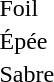<table>
<tr>
<td>Foil</td>
<td></td>
<td></td>
<td><br></td>
</tr>
<tr>
<td>Épée</td>
<td></td>
<td></td>
<td><br></td>
</tr>
<tr>
<td>Sabre</td>
<td></td>
<td></td>
<td><br></td>
</tr>
</table>
